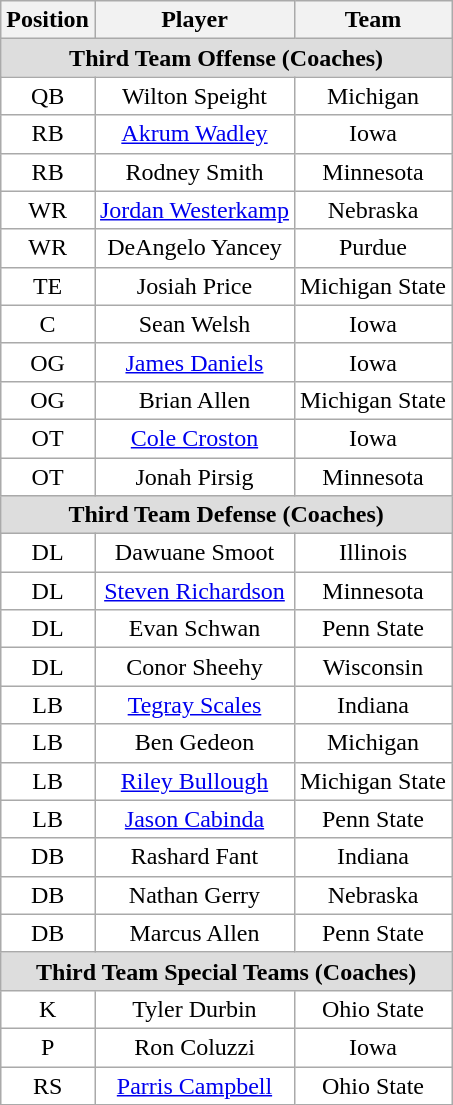<table class="wikitable sortable">
<tr>
<th>Position</th>
<th>Player</th>
<th>Team</th>
</tr>
<tr>
<td colspan="3" style="text-align:center; background:#ddd;"><strong>Third Team Offense (Coaches)</strong></td>
</tr>
<tr style="text-align:center;">
<td style="background:white">QB</td>
<td style="background:white">Wilton Speight</td>
<td style="background:white">Michigan</td>
</tr>
<tr style="text-align:center;">
<td style="background:white">RB</td>
<td style="background:white"><a href='#'>Akrum Wadley</a></td>
<td style="background:white">Iowa</td>
</tr>
<tr style="text-align:center;">
<td style="background:white">RB</td>
<td style="background:white">Rodney Smith</td>
<td style="background:white">Minnesota</td>
</tr>
<tr style="text-align:center;">
<td style="background:white">WR</td>
<td style="background:white"><a href='#'>Jordan Westerkamp</a></td>
<td style="background:white">Nebraska</td>
</tr>
<tr style="text-align:center;">
<td style="background:white">WR</td>
<td style="background:white">DeAngelo Yancey</td>
<td style="background:white">Purdue</td>
</tr>
<tr style="text-align:center;">
<td style="background:white">TE</td>
<td style="background:white">Josiah Price</td>
<td style="background:white">Michigan State</td>
</tr>
<tr style="text-align:center;">
<td style="background:white">C</td>
<td style="background:white">Sean Welsh</td>
<td style="background:white">Iowa</td>
</tr>
<tr style="text-align:center;">
<td style="background:white">OG</td>
<td style="background:white"><a href='#'>James Daniels</a></td>
<td style="background:white">Iowa</td>
</tr>
<tr style="text-align:center;">
<td style="background:white">OG</td>
<td style="background:white">Brian Allen</td>
<td style="background:white">Michigan State</td>
</tr>
<tr style="text-align:center;">
<td style="background:white">OT</td>
<td style="background:white"><a href='#'>Cole Croston</a></td>
<td style="background:white">Iowa</td>
</tr>
<tr style="text-align:center;">
<td style="background:white">OT</td>
<td style="background:white">Jonah Pirsig</td>
<td style="background:white">Minnesota</td>
</tr>
<tr>
<td colspan="3" style="text-align:center; background:#ddd;"><strong>Third Team Defense (Coaches)</strong></td>
</tr>
<tr style="text-align:center;">
<td style="background:white">DL</td>
<td style="background:white">Dawuane Smoot</td>
<td style="background:white">Illinois</td>
</tr>
<tr style="text-align:center;">
<td style="background:white">DL</td>
<td style="background:white"><a href='#'>Steven Richardson</a></td>
<td style="background:white">Minnesota</td>
</tr>
<tr style="text-align:center;">
<td style="background:white">DL</td>
<td style="background:white">Evan Schwan</td>
<td style="background:white">Penn State</td>
</tr>
<tr style="text-align:center;">
<td style="background:white">DL</td>
<td style="background:white">Conor Sheehy</td>
<td style="background:white">Wisconsin</td>
</tr>
<tr style="text-align:center;">
<td style="background:white">LB</td>
<td style="background:white"><a href='#'>Tegray Scales</a></td>
<td style="background:white">Indiana</td>
</tr>
<tr style="text-align:center;">
<td style="background:white">LB</td>
<td style="background:white">Ben Gedeon</td>
<td style="background:white">Michigan</td>
</tr>
<tr style="text-align:center;">
<td style="background:white">LB</td>
<td style="background:white"><a href='#'>Riley Bullough</a></td>
<td style="background:white">Michigan State</td>
</tr>
<tr style="text-align:center;">
<td style="background:white">LB</td>
<td style="background:white"><a href='#'>Jason Cabinda</a></td>
<td style="background:white">Penn State</td>
</tr>
<tr style="text-align:center;">
<td style="background:white">DB</td>
<td style="background:white">Rashard Fant</td>
<td style="background:white">Indiana</td>
</tr>
<tr style="text-align:center;">
<td style="background:white">DB</td>
<td style="background:white">Nathan Gerry</td>
<td style="background:white">Nebraska</td>
</tr>
<tr style="text-align:center;">
<td style="background:white">DB</td>
<td style="background:white">Marcus Allen</td>
<td style="background:white">Penn State</td>
</tr>
<tr>
<td colspan="3" style="text-align:center; background:#ddd;"><strong>Third Team Special Teams (Coaches)</strong></td>
</tr>
<tr style="text-align:center;">
<td style="background:white">K</td>
<td style="background:white">Tyler Durbin</td>
<td style="background:white">Ohio State</td>
</tr>
<tr style="text-align:center;">
<td style="background:white">P</td>
<td style="background:white">Ron Coluzzi</td>
<td style="background:white">Iowa</td>
</tr>
<tr style="text-align:center;">
<td style="background:white">RS</td>
<td style="background:white"><a href='#'>Parris Campbell</a></td>
<td style="background:white">Ohio State</td>
</tr>
</table>
